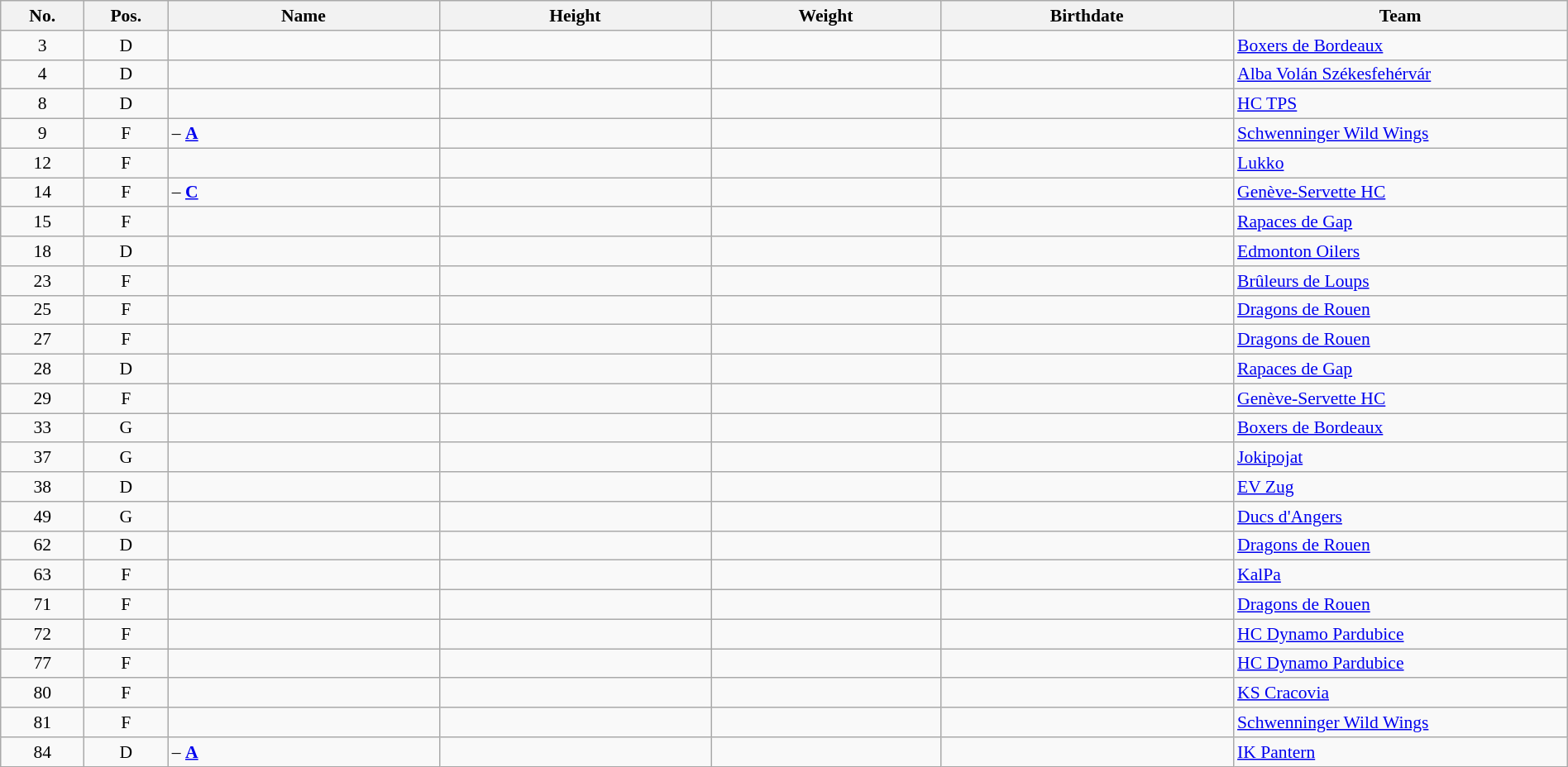<table width="100%" class="wikitable sortable" style="font-size: 90%; text-align: center;">
<tr>
<th style="width:  4%;">No.</th>
<th style="width:  4%;">Pos.</th>
<th style="width: 13%;">Name</th>
<th style="width: 13%;">Height</th>
<th style="width: 11%;">Weight</th>
<th style="width: 14%;">Birthdate</th>
<th style="width: 16%;">Team</th>
</tr>
<tr>
<td>3</td>
<td>D</td>
<td align=left></td>
<td></td>
<td></td>
<td></td>
<td style="text-align:left;"> <a href='#'>Boxers de Bordeaux</a></td>
</tr>
<tr>
<td>4</td>
<td>D</td>
<td align=left></td>
<td></td>
<td></td>
<td></td>
<td style="text-align:left;"> <a href='#'>Alba Volán Székesfehérvár</a></td>
</tr>
<tr>
<td>8</td>
<td>D</td>
<td align=left></td>
<td></td>
<td></td>
<td></td>
<td style="text-align:left;"> <a href='#'>HC TPS</a></td>
</tr>
<tr>
<td>9</td>
<td>F</td>
<td align=left> – <strong><a href='#'>A</a></strong></td>
<td></td>
<td></td>
<td></td>
<td style="text-align:left;"> <a href='#'>Schwenninger Wild Wings</a></td>
</tr>
<tr>
<td>12</td>
<td>F</td>
<td align=left></td>
<td></td>
<td></td>
<td></td>
<td style="text-align:left;"> <a href='#'>Lukko</a></td>
</tr>
<tr>
<td>14</td>
<td>F</td>
<td align=left> – <strong><a href='#'>C</a></strong></td>
<td></td>
<td></td>
<td></td>
<td style="text-align:left;"> <a href='#'>Genève-Servette HC</a></td>
</tr>
<tr>
<td>15</td>
<td>F</td>
<td align=left></td>
<td></td>
<td></td>
<td></td>
<td style="text-align:left;"> <a href='#'>Rapaces de Gap</a></td>
</tr>
<tr>
<td>18</td>
<td>D</td>
<td align=left></td>
<td></td>
<td></td>
<td></td>
<td style="text-align:left;"> <a href='#'>Edmonton Oilers</a></td>
</tr>
<tr>
<td>23</td>
<td>F</td>
<td align=left></td>
<td></td>
<td></td>
<td></td>
<td style="text-align:left;"> <a href='#'>Brûleurs de Loups</a></td>
</tr>
<tr>
<td>25</td>
<td>F</td>
<td align=left></td>
<td></td>
<td></td>
<td></td>
<td style="text-align:left;"> <a href='#'>Dragons de Rouen</a></td>
</tr>
<tr>
<td>27</td>
<td>F</td>
<td align=left></td>
<td></td>
<td></td>
<td></td>
<td style="text-align:left;"> <a href='#'>Dragons de Rouen</a></td>
</tr>
<tr>
<td>28</td>
<td>D</td>
<td align=left></td>
<td></td>
<td></td>
<td></td>
<td style="text-align:left;"> <a href='#'>Rapaces de Gap</a></td>
</tr>
<tr>
<td>29</td>
<td>F</td>
<td align=left></td>
<td></td>
<td></td>
<td></td>
<td style="text-align:left;"> <a href='#'>Genève-Servette HC</a></td>
</tr>
<tr>
<td>33</td>
<td>G</td>
<td align=left></td>
<td></td>
<td></td>
<td></td>
<td style="text-align:left;"> <a href='#'>Boxers de Bordeaux</a></td>
</tr>
<tr>
<td>37</td>
<td>G</td>
<td align=left></td>
<td></td>
<td></td>
<td></td>
<td style="text-align:left;"> <a href='#'>Jokipojat</a></td>
</tr>
<tr>
<td>38</td>
<td>D</td>
<td align=left></td>
<td></td>
<td></td>
<td></td>
<td style="text-align:left;"> <a href='#'>EV Zug</a></td>
</tr>
<tr>
<td>49</td>
<td>G</td>
<td align=left></td>
<td></td>
<td></td>
<td></td>
<td style="text-align:left;"> <a href='#'>Ducs d'Angers</a></td>
</tr>
<tr>
<td>62</td>
<td>D</td>
<td align=left></td>
<td></td>
<td></td>
<td></td>
<td style="text-align:left;"> <a href='#'>Dragons de Rouen</a></td>
</tr>
<tr>
<td>63</td>
<td>F</td>
<td align=left></td>
<td></td>
<td></td>
<td></td>
<td style="text-align:left;"> <a href='#'>KalPa</a></td>
</tr>
<tr>
<td>71</td>
<td>F</td>
<td align=left></td>
<td></td>
<td></td>
<td></td>
<td style="text-align:left;"> <a href='#'>Dragons de Rouen</a></td>
</tr>
<tr>
<td>72</td>
<td>F</td>
<td align=left></td>
<td></td>
<td></td>
<td></td>
<td style="text-align:left;"> <a href='#'>HC Dynamo Pardubice</a></td>
</tr>
<tr>
<td>77</td>
<td>F</td>
<td align=left></td>
<td></td>
<td></td>
<td></td>
<td style="text-align:left;"> <a href='#'>HC Dynamo Pardubice</a></td>
</tr>
<tr>
<td>80</td>
<td>F</td>
<td align=left></td>
<td></td>
<td></td>
<td></td>
<td style="text-align:left;"> <a href='#'>KS Cracovia</a></td>
</tr>
<tr>
<td>81</td>
<td>F</td>
<td align=left></td>
<td></td>
<td></td>
<td></td>
<td style="text-align:left;"> <a href='#'>Schwenninger Wild Wings</a></td>
</tr>
<tr>
<td>84</td>
<td>D</td>
<td align=left> – <strong><a href='#'>A</a></strong></td>
<td></td>
<td></td>
<td></td>
<td style="text-align:left;"> <a href='#'>IK Pantern</a></td>
</tr>
</table>
